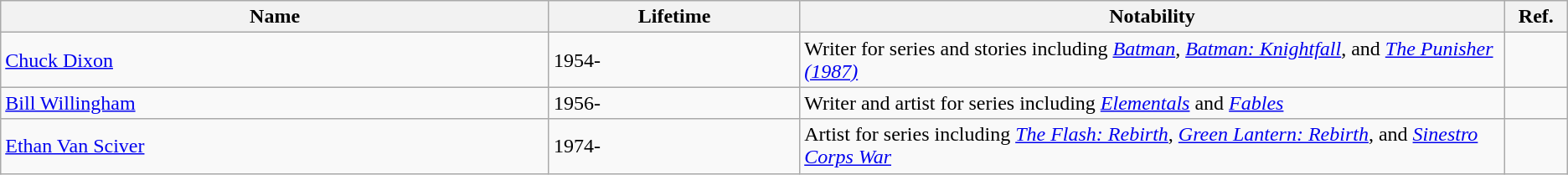<table class="wikitable sortable">
<tr>
<th width="35%">Name</th>
<th width="16%">Lifetime</th>
<th width="45%">Notability</th>
<th class="unsortable" width="17%">Ref.</th>
</tr>
<tr>
<td><a href='#'>Chuck Dixon</a></td>
<td>1954-</td>
<td>Writer for series and stories including <em><a href='#'>Batman</a></em>, <em><a href='#'>Batman: Knightfall</a></em>, and <em><a href='#'>The Punisher (1987)</a></em></td>
<td></td>
</tr>
<tr>
<td><a href='#'>Bill Willingham</a></td>
<td>1956-</td>
<td>Writer and artist for series including <a href='#'><em>Elementals</em></a> and <a href='#'><em>Fables</em></a></td>
<td></td>
</tr>
<tr>
<td><a href='#'>Ethan Van Sciver</a></td>
<td>1974-</td>
<td>Artist for series including <em><a href='#'>The Flash: Rebirth</a></em>, <em><a href='#'>Green Lantern: Rebirth</a></em>, and <em><a href='#'>Sinestro Corps War</a></em></td>
<td></td>
</tr>
</table>
